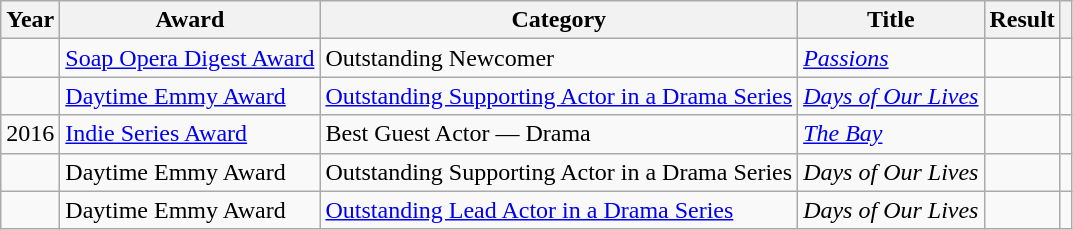<table class="wikitable sortable plainrowheaders">
<tr>
<th scope="col">Year</th>
<th scope="col">Award</th>
<th scope="col">Category</th>
<th scope="col">Title</th>
<th scope="col">Result</th>
<th scope="col" class="unsortable"></th>
</tr>
<tr>
<td></td>
<td><a href='#'>Soap Opera Digest Award</a></td>
<td>Outstanding Newcomer</td>
<td><em><a href='#'>Passions</a></em></td>
<td></td>
<td></td>
</tr>
<tr>
<td></td>
<td><a href='#'>Daytime Emmy Award</a></td>
<td><a href='#'>Outstanding Supporting Actor in a Drama Series</a></td>
<td><em><a href='#'>Days of Our Lives</a></em></td>
<td></td>
<td></td>
</tr>
<tr>
<td align=center>2016</td>
<td><a href='#'>Indie Series Award</a></td>
<td>Best Guest Actor —  Drama</td>
<td><em><a href='#'>The Bay</a></em></td>
<td></td>
<td></td>
</tr>
<tr>
<td></td>
<td>Daytime Emmy Award</td>
<td>Outstanding Supporting Actor in a Drama Series</td>
<td><em>Days of Our Lives</em></td>
<td></td>
<td></td>
</tr>
<tr>
<td></td>
<td>Daytime Emmy Award</td>
<td><a href='#'>Outstanding Lead Actor in a Drama Series</a></td>
<td><em>Days of Our Lives</em></td>
<td></td>
<td></td>
</tr>
</table>
